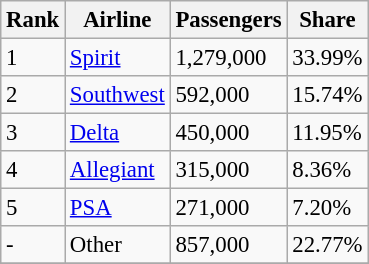<table class="wikitable sortable" style="font-size: 95%">
<tr>
<th>Rank</th>
<th>Airline</th>
<th>Passengers</th>
<th>Share</th>
</tr>
<tr>
<td>1</td>
<td><a href='#'>Spirit</a></td>
<td>1,279,000</td>
<td>33.99%</td>
</tr>
<tr>
<td>2</td>
<td><a href='#'>Southwest</a></td>
<td>592,000</td>
<td>15.74%</td>
</tr>
<tr>
<td>3</td>
<td><a href='#'>Delta</a></td>
<td>450,000</td>
<td>11.95%</td>
</tr>
<tr>
<td>4</td>
<td><a href='#'>Allegiant</a></td>
<td>315,000</td>
<td>8.36%</td>
</tr>
<tr>
<td>5</td>
<td><a href='#'>PSA</a></td>
<td>271,000</td>
<td>7.20%</td>
</tr>
<tr>
<td>-</td>
<td>Other</td>
<td>857,000</td>
<td>22.77%</td>
</tr>
<tr>
</tr>
</table>
